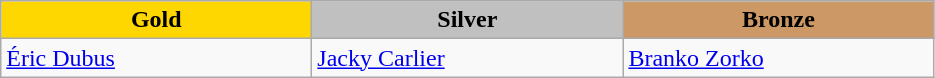<table class="wikitable" style="text-align:left">
<tr align="center">
<td width=200 bgcolor=gold><strong>Gold</strong></td>
<td width=200 bgcolor=silver><strong>Silver</strong></td>
<td width=200 bgcolor=CC9966><strong>Bronze</strong></td>
</tr>
<tr>
<td><a href='#'>Éric Dubus</a><br><em></em></td>
<td><a href='#'>Jacky Carlier</a><br><em></em></td>
<td><a href='#'>Branko Zorko</a><br><em></em></td>
</tr>
</table>
